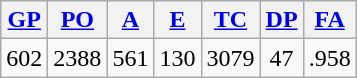<table class="wikitable">
<tr>
<th><a href='#'>GP</a></th>
<th><a href='#'>PO</a></th>
<th><a href='#'>A</a></th>
<th><a href='#'>E</a></th>
<th><a href='#'>TC</a></th>
<th><a href='#'>DP</a></th>
<th><a href='#'>FA</a></th>
</tr>
<tr align=center>
<td>602</td>
<td>2388</td>
<td>561</td>
<td>130</td>
<td>3079</td>
<td>47</td>
<td>.958</td>
</tr>
</table>
